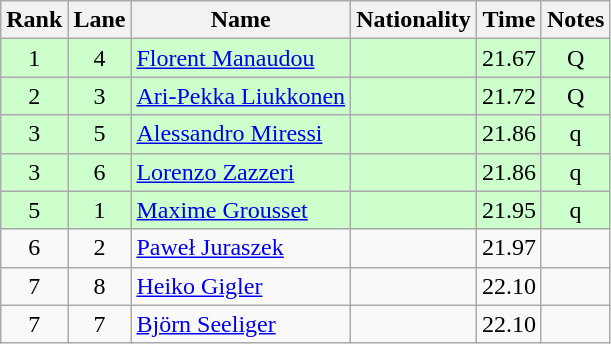<table class="wikitable sortable" style="text-align:center">
<tr>
<th>Rank</th>
<th>Lane</th>
<th>Name</th>
<th>Nationality</th>
<th>Time</th>
<th>Notes</th>
</tr>
<tr bgcolor=ccffcc>
<td>1</td>
<td>4</td>
<td align=left><a href='#'>Florent Manaudou</a></td>
<td align=left></td>
<td>21.67</td>
<td>Q</td>
</tr>
<tr bgcolor=ccffcc>
<td>2</td>
<td>3</td>
<td align=left><a href='#'>Ari-Pekka Liukkonen</a></td>
<td align=left></td>
<td>21.72</td>
<td>Q</td>
</tr>
<tr bgcolor=ccffcc>
<td>3</td>
<td>5</td>
<td align=left><a href='#'>Alessandro Miressi</a></td>
<td align=left></td>
<td>21.86</td>
<td>q</td>
</tr>
<tr bgcolor=ccffcc>
<td>3</td>
<td>6</td>
<td align=left><a href='#'>Lorenzo Zazzeri</a></td>
<td align=left></td>
<td>21.86</td>
<td>q</td>
</tr>
<tr bgcolor=ccffcc>
<td>5</td>
<td>1</td>
<td align=left><a href='#'>Maxime Grousset</a></td>
<td align=left></td>
<td>21.95</td>
<td>q</td>
</tr>
<tr>
<td>6</td>
<td>2</td>
<td align=left><a href='#'>Paweł Juraszek</a></td>
<td align=left></td>
<td>21.97</td>
<td></td>
</tr>
<tr>
<td>7</td>
<td>8</td>
<td align=left><a href='#'>Heiko Gigler</a></td>
<td align=left></td>
<td>22.10</td>
<td></td>
</tr>
<tr>
<td>7</td>
<td>7</td>
<td align=left><a href='#'>Björn Seeliger</a></td>
<td align=left></td>
<td>22.10</td>
<td></td>
</tr>
</table>
